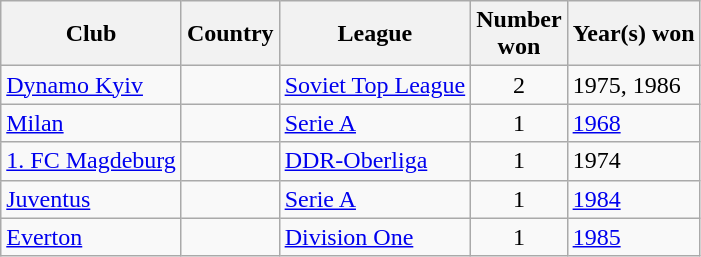<table class="wikitable sortable">
<tr>
<th>Club</th>
<th>Country</th>
<th>League</th>
<th>Number<br>won</th>
<th>Year(s) won</th>
</tr>
<tr>
<td><a href='#'>Dynamo Kyiv</a></td>
<td></td>
<td><a href='#'>Soviet Top League</a></td>
<td style="text-align:center">2</td>
<td>1975, 1986</td>
</tr>
<tr>
<td><a href='#'>Milan</a></td>
<td></td>
<td><a href='#'>Serie A</a></td>
<td style="text-align:center">1</td>
<td><a href='#'>1968</a></td>
</tr>
<tr>
<td><a href='#'>1. FC Magdeburg</a></td>
<td></td>
<td><a href='#'>DDR-Oberliga</a></td>
<td style="text-align:center">1</td>
<td>1974</td>
</tr>
<tr>
<td><a href='#'>Juventus</a></td>
<td></td>
<td><a href='#'>Serie A</a></td>
<td style="text-align:center">1</td>
<td><a href='#'>1984</a></td>
</tr>
<tr>
<td><a href='#'>Everton</a></td>
<td></td>
<td><a href='#'>Division One</a></td>
<td style="text-align:center">1</td>
<td><a href='#'>1985</a></td>
</tr>
</table>
